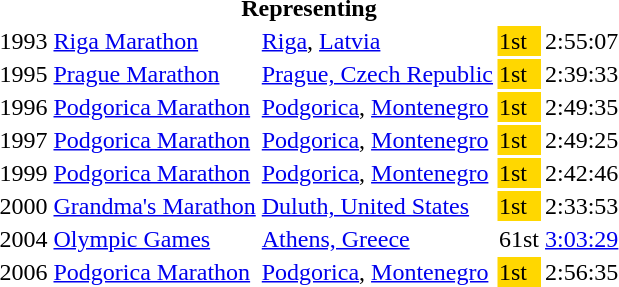<table>
<tr>
<th colspan="5">Representing </th>
</tr>
<tr>
<td>1993</td>
<td><a href='#'>Riga Marathon</a></td>
<td><a href='#'>Riga</a>, <a href='#'>Latvia</a></td>
<td bgcolor="gold">1st</td>
<td>2:55:07</td>
</tr>
<tr>
<td>1995</td>
<td><a href='#'>Prague Marathon</a></td>
<td><a href='#'>Prague, Czech Republic</a></td>
<td bgcolor="gold">1st</td>
<td>2:39:33</td>
</tr>
<tr>
<td>1996</td>
<td><a href='#'>Podgorica Marathon</a></td>
<td><a href='#'>Podgorica</a>, <a href='#'>Montenegro</a></td>
<td bgcolor="gold">1st</td>
<td>2:49:35</td>
</tr>
<tr>
<td>1997</td>
<td><a href='#'>Podgorica Marathon</a></td>
<td><a href='#'>Podgorica</a>, <a href='#'>Montenegro</a></td>
<td bgcolor="gold">1st</td>
<td>2:49:25</td>
</tr>
<tr>
<td>1999</td>
<td><a href='#'>Podgorica Marathon</a></td>
<td><a href='#'>Podgorica</a>, <a href='#'>Montenegro</a></td>
<td bgcolor="gold">1st</td>
<td>2:42:46</td>
</tr>
<tr>
<td>2000</td>
<td><a href='#'>Grandma's Marathon</a></td>
<td><a href='#'>Duluth, United States</a></td>
<td bgcolor="gold">1st</td>
<td>2:33:53</td>
</tr>
<tr>
<td>2004</td>
<td><a href='#'>Olympic Games</a></td>
<td><a href='#'>Athens, Greece</a></td>
<td>61st</td>
<td><a href='#'>3:03:29</a></td>
</tr>
<tr>
<td>2006</td>
<td><a href='#'>Podgorica Marathon</a></td>
<td><a href='#'>Podgorica</a>, <a href='#'>Montenegro</a></td>
<td bgcolor="gold">1st</td>
<td>2:56:35</td>
</tr>
</table>
